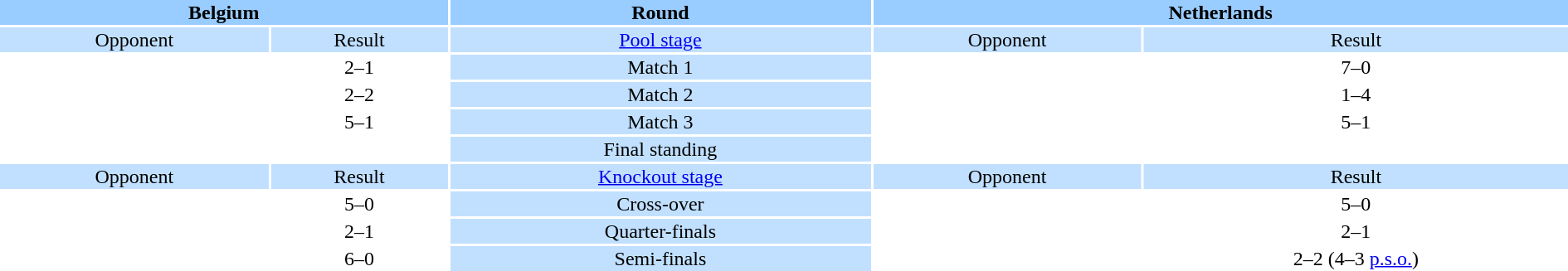<table style="width:100%; text-align:center">
<tr style="vertical-align:top; background:#9cf">
<th colspan=2>Belgium</th>
<th>Round</th>
<th colspan=2>Netherlands</th>
</tr>
<tr style="vertical-align:top; background:#c1e0ff">
<td>Opponent</td>
<td>Result</td>
<td><a href='#'>Pool stage</a></td>
<td>Opponent</td>
<td>Result</td>
</tr>
<tr>
<td style="text-align:left"></td>
<td>2–1</td>
<td style="background:#c1e0ff">Match 1</td>
<td style="text-align:left"></td>
<td>7–0</td>
</tr>
<tr>
<td style="text-align:left"></td>
<td>2–2</td>
<td style="background:#c1e0ff">Match 2</td>
<td style="text-align:left"></td>
<td>1–4</td>
</tr>
<tr>
<td style="text-align:left"></td>
<td>5–1</td>
<td style="background:#c1e0ff">Match 3</td>
<td style="text-align:left"></td>
<td>5–1</td>
</tr>
<tr>
<td colspan="2"><br></td>
<td style="background:#c1e0ff">Final standing</td>
<td colspan="2"><br></td>
</tr>
<tr style="vertical-align:top; background:#c1e0ff">
<td>Opponent</td>
<td>Result</td>
<td><a href='#'>Knockout stage</a></td>
<td>Opponent</td>
<td>Result</td>
</tr>
<tr>
<td style="text-align:left"></td>
<td>5–0</td>
<td style="background:#c1e0ff">Cross-over</td>
<td style="text-align:left"></td>
<td>5–0</td>
</tr>
<tr>
<td style="text-align:left"></td>
<td>2–1</td>
<td style="background:#c1e0ff">Quarter-finals</td>
<td style="text-align:left"></td>
<td>2–1</td>
</tr>
<tr>
<td style="text-align:left"></td>
<td>6–0</td>
<td style="background:#c1e0ff">Semi-finals</td>
<td style="text-align:left"></td>
<td>2–2 (4–3 <a href='#'>p.s.o.</a>)</td>
</tr>
<tr>
</tr>
</table>
